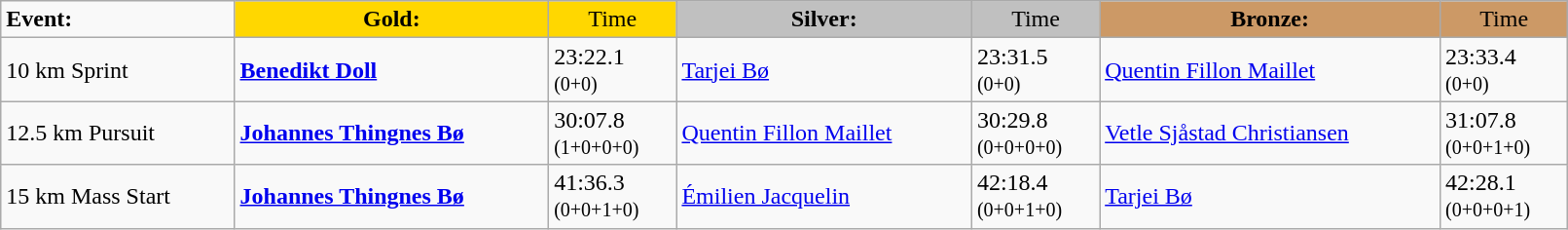<table class="wikitable" width=85%>
<tr>
<td><strong>Event:</strong></td>
<td style="text-align:center;background-color:gold;"><strong>Gold:</strong></td>
<td style="text-align:center;background-color:gold;">Time</td>
<td style="text-align:center;background-color:silver;"><strong>Silver:</strong></td>
<td style="text-align:center;background-color:silver;">Time</td>
<td style="text-align:center;background-color:#CC9966;"><strong>Bronze:</strong></td>
<td style="text-align:center;background-color:#CC9966;">Time</td>
</tr>
<tr>
<td>10 km Sprint</td>
<td><strong><a href='#'>Benedikt Doll</a></strong><br><small></small></td>
<td>23:22.1<br><small>(0+0)</small></td>
<td><a href='#'>Tarjei Bø</a><br><small></small></td>
<td>23:31.5<br><small>(0+0)</small></td>
<td><a href='#'>Quentin Fillon Maillet</a><br><small></small></td>
<td>23:33.4<br><small>(0+0)</small></td>
</tr>
<tr>
<td>12.5 km Pursuit</td>
<td><strong><a href='#'>Johannes Thingnes Bø</a></strong><br><small></small></td>
<td>30:07.8<br><small>(1+0+0+0)</small></td>
<td><a href='#'>Quentin Fillon Maillet</a><br><small></small></td>
<td>30:29.8<br><small>(0+0+0+0)</small></td>
<td><a href='#'>Vetle Sjåstad Christiansen</a><br><small></small></td>
<td>31:07.8<br><small>(0+0+1+0)</small></td>
</tr>
<tr>
<td>15 km Mass Start</td>
<td><strong><a href='#'>Johannes Thingnes Bø</a></strong><br><small></small></td>
<td>41:36.3<br><small>(0+0+1+0)</small></td>
<td><a href='#'>Émilien Jacquelin</a><br><small></small></td>
<td>42:18.4<br><small>(0+0+1+0)</small></td>
<td><a href='#'>Tarjei Bø</a><br><small></small></td>
<td>42:28.1<br><small>(0+0+0+1)</small></td>
</tr>
</table>
